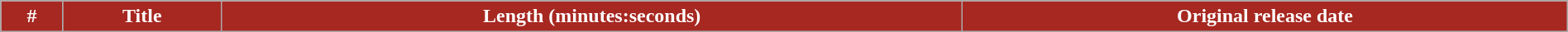<table class="wikitable plainrowheaders" style="width:100%;">
<tr style="color:white">
<th style="background-color: #A62821;">#</th>
<th style="background-color: #A62821;">Title</th>
<th style="background-color: #A62821;">Length (minutes:seconds)</th>
<th style="background-color: #A62821;">Original release date<br>








</th>
</tr>
</table>
